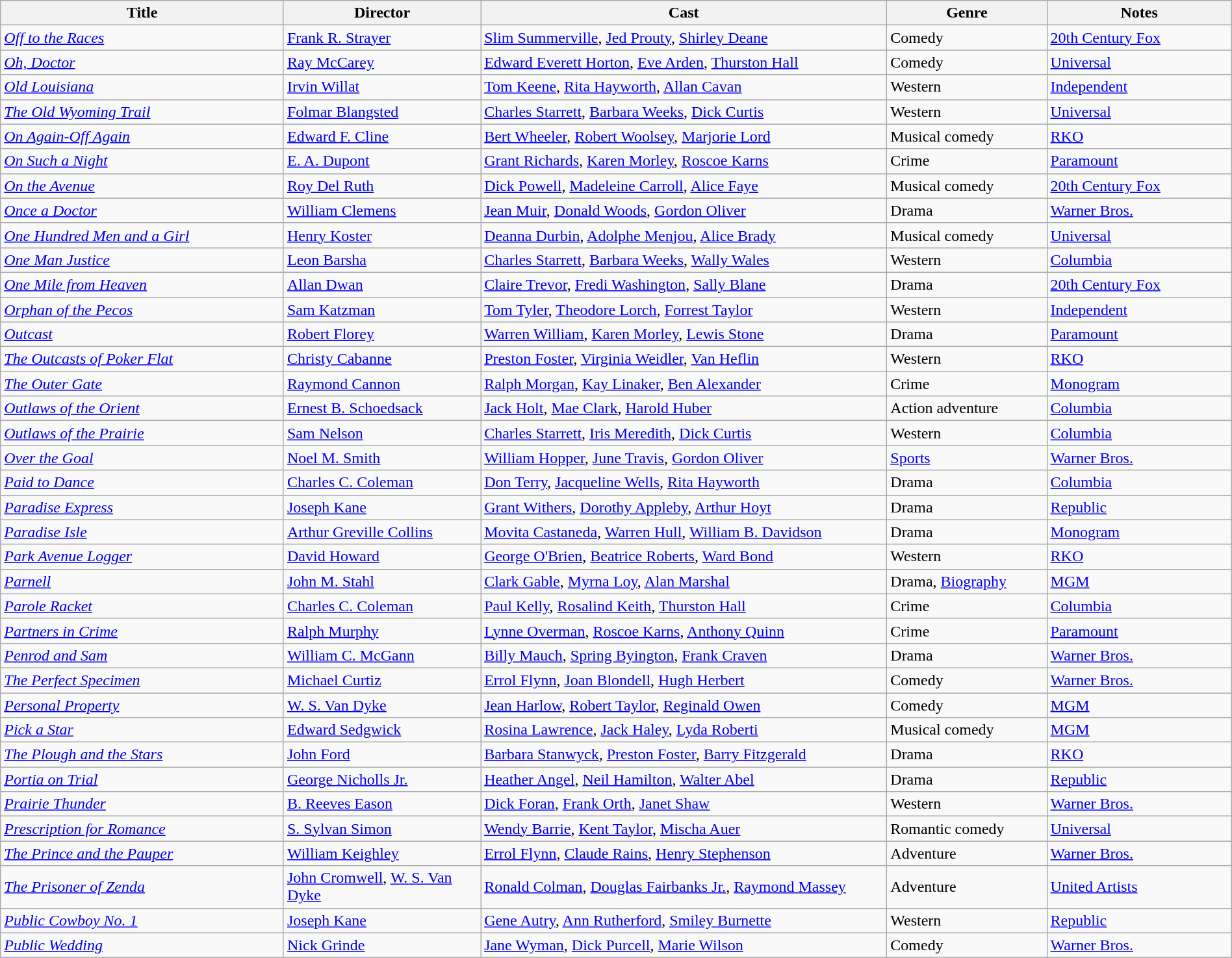<table class="wikitable" style="width:100%;">
<tr>
<th style="width:23%;">Title</th>
<th style="width:16%;">Director</th>
<th style="width:33%;">Cast</th>
<th style="width:13%;">Genre</th>
<th style="width:15%;">Notes</th>
</tr>
<tr>
<td><em><a href='#'>Off to the Races</a></em></td>
<td><a href='#'>Frank R. Strayer</a></td>
<td><a href='#'>Slim Summerville</a>, <a href='#'>Jed Prouty</a>, <a href='#'>Shirley Deane</a></td>
<td>Comedy</td>
<td><a href='#'>20th Century Fox</a></td>
</tr>
<tr>
<td><em><a href='#'>Oh, Doctor</a></em></td>
<td><a href='#'>Ray McCarey</a></td>
<td><a href='#'>Edward Everett Horton</a>, <a href='#'>Eve Arden</a>, <a href='#'>Thurston Hall</a></td>
<td>Comedy</td>
<td><a href='#'>Universal</a></td>
</tr>
<tr>
<td><em><a href='#'>Old Louisiana</a></em></td>
<td><a href='#'>Irvin Willat</a></td>
<td><a href='#'>Tom Keene</a>, <a href='#'>Rita Hayworth</a>, <a href='#'>Allan Cavan</a></td>
<td>Western</td>
<td><a href='#'>Independent</a></td>
</tr>
<tr>
<td><em><a href='#'>The Old Wyoming Trail</a></em></td>
<td><a href='#'>Folmar Blangsted</a></td>
<td><a href='#'>Charles Starrett</a>, <a href='#'>Barbara Weeks</a>, <a href='#'>Dick Curtis</a></td>
<td>Western</td>
<td><a href='#'>Universal</a></td>
</tr>
<tr>
<td><em><a href='#'>On Again-Off Again</a></em></td>
<td><a href='#'>Edward F. Cline</a></td>
<td><a href='#'>Bert Wheeler</a>, <a href='#'>Robert Woolsey</a>, <a href='#'>Marjorie Lord</a></td>
<td>Musical comedy</td>
<td><a href='#'>RKO</a></td>
</tr>
<tr>
<td><em><a href='#'>On Such a Night</a></em></td>
<td><a href='#'>E. A. Dupont</a></td>
<td><a href='#'>Grant Richards</a>, <a href='#'>Karen Morley</a>, <a href='#'>Roscoe Karns</a></td>
<td>Crime</td>
<td><a href='#'>Paramount</a></td>
</tr>
<tr>
<td><em><a href='#'>On the Avenue</a></em></td>
<td><a href='#'>Roy Del Ruth</a></td>
<td><a href='#'>Dick Powell</a>, <a href='#'>Madeleine Carroll</a>, <a href='#'>Alice Faye</a></td>
<td>Musical comedy</td>
<td><a href='#'>20th Century Fox</a></td>
</tr>
<tr>
<td><em><a href='#'>Once a Doctor</a></em></td>
<td><a href='#'>William Clemens</a></td>
<td><a href='#'>Jean Muir</a>, <a href='#'>Donald Woods</a>, <a href='#'>Gordon Oliver</a></td>
<td>Drama</td>
<td><a href='#'>Warner Bros.</a></td>
</tr>
<tr>
<td><em><a href='#'>One Hundred Men and a Girl</a></em></td>
<td><a href='#'>Henry Koster</a></td>
<td><a href='#'>Deanna Durbin</a>, <a href='#'>Adolphe Menjou</a>, <a href='#'>Alice Brady</a></td>
<td>Musical comedy</td>
<td><a href='#'>Universal</a></td>
</tr>
<tr>
<td><em><a href='#'>One Man Justice</a></em></td>
<td><a href='#'>Leon Barsha</a></td>
<td><a href='#'>Charles Starrett</a>, <a href='#'>Barbara Weeks</a>, <a href='#'>Wally Wales</a></td>
<td>Western</td>
<td><a href='#'>Columbia</a></td>
</tr>
<tr>
<td><em><a href='#'>One Mile from Heaven</a></em></td>
<td><a href='#'>Allan Dwan</a></td>
<td><a href='#'>Claire Trevor</a>, <a href='#'>Fredi Washington</a>, <a href='#'>Sally Blane</a></td>
<td>Drama</td>
<td><a href='#'>20th Century Fox</a></td>
</tr>
<tr>
<td><em><a href='#'>Orphan of the Pecos</a></em></td>
<td><a href='#'>Sam Katzman</a></td>
<td><a href='#'>Tom Tyler</a>, <a href='#'>Theodore Lorch</a>, <a href='#'>Forrest Taylor</a></td>
<td>Western</td>
<td><a href='#'>Independent</a></td>
</tr>
<tr>
<td><em><a href='#'>Outcast</a></em></td>
<td><a href='#'>Robert Florey</a></td>
<td><a href='#'>Warren William</a>, <a href='#'>Karen Morley</a>, <a href='#'>Lewis Stone</a></td>
<td>Drama</td>
<td><a href='#'>Paramount</a></td>
</tr>
<tr>
<td><em><a href='#'>The Outcasts of Poker Flat</a></em></td>
<td><a href='#'>Christy Cabanne</a></td>
<td><a href='#'>Preston Foster</a>, <a href='#'>Virginia Weidler</a>, <a href='#'>Van Heflin</a></td>
<td>Western</td>
<td><a href='#'>RKO</a></td>
</tr>
<tr>
<td><em><a href='#'>The Outer Gate</a></em></td>
<td><a href='#'>Raymond Cannon</a></td>
<td><a href='#'>Ralph Morgan</a>, <a href='#'>Kay Linaker</a>, <a href='#'>Ben Alexander</a></td>
<td>Crime</td>
<td><a href='#'>Monogram</a></td>
</tr>
<tr>
<td><em><a href='#'>Outlaws of the Orient</a></em></td>
<td><a href='#'>Ernest B. Schoedsack</a></td>
<td><a href='#'>Jack Holt</a>, <a href='#'>Mae Clark</a>, <a href='#'>Harold Huber</a></td>
<td>Action adventure</td>
<td><a href='#'>Columbia</a></td>
</tr>
<tr>
<td><em><a href='#'>Outlaws of the Prairie</a></em></td>
<td><a href='#'>Sam Nelson</a></td>
<td><a href='#'>Charles Starrett</a>, <a href='#'>Iris Meredith</a>, <a href='#'>Dick Curtis</a></td>
<td>Western</td>
<td><a href='#'>Columbia</a></td>
</tr>
<tr>
<td><em><a href='#'>Over the Goal</a></em></td>
<td><a href='#'>Noel M. Smith</a></td>
<td><a href='#'>William Hopper</a>, <a href='#'>June Travis</a>, <a href='#'>Gordon Oliver</a></td>
<td><a href='#'>Sports</a></td>
<td><a href='#'>Warner Bros.</a></td>
</tr>
<tr>
<td><em><a href='#'>Paid to Dance</a></em></td>
<td><a href='#'>Charles C. Coleman</a></td>
<td><a href='#'>Don Terry</a>, <a href='#'>Jacqueline Wells</a>, <a href='#'>Rita Hayworth</a></td>
<td>Drama</td>
<td><a href='#'>Columbia</a></td>
</tr>
<tr>
<td><em><a href='#'>Paradise Express</a></em></td>
<td><a href='#'>Joseph Kane</a></td>
<td><a href='#'>Grant Withers</a>, <a href='#'>Dorothy Appleby</a>, <a href='#'>Arthur Hoyt</a></td>
<td>Drama</td>
<td><a href='#'>Republic</a></td>
</tr>
<tr>
<td><em><a href='#'>Paradise Isle</a></em></td>
<td><a href='#'>Arthur Greville Collins</a></td>
<td><a href='#'>Movita Castaneda</a>, <a href='#'>Warren Hull</a>, <a href='#'>William B. Davidson</a></td>
<td>Drama</td>
<td><a href='#'>Monogram</a></td>
</tr>
<tr>
<td><em><a href='#'>Park Avenue Logger</a></em></td>
<td><a href='#'>David Howard</a></td>
<td><a href='#'>George O'Brien</a>, <a href='#'>Beatrice Roberts</a>, <a href='#'>Ward Bond</a></td>
<td>Western</td>
<td><a href='#'>RKO</a></td>
</tr>
<tr>
<td><em><a href='#'>Parnell</a></em></td>
<td><a href='#'>John M. Stahl</a></td>
<td><a href='#'>Clark Gable</a>, <a href='#'>Myrna Loy</a>, <a href='#'>Alan Marshal</a></td>
<td>Drama, <a href='#'>Biography</a></td>
<td><a href='#'>MGM</a></td>
</tr>
<tr>
<td><em><a href='#'>Parole Racket</a></em></td>
<td><a href='#'>Charles C. Coleman</a></td>
<td><a href='#'>Paul Kelly</a>, <a href='#'>Rosalind Keith</a>, <a href='#'>Thurston Hall</a></td>
<td>Crime</td>
<td><a href='#'>Columbia</a></td>
</tr>
<tr>
<td><em><a href='#'>Partners in Crime</a></em></td>
<td><a href='#'>Ralph Murphy</a></td>
<td><a href='#'>Lynne Overman</a>, <a href='#'>Roscoe Karns</a>, <a href='#'>Anthony Quinn</a></td>
<td>Crime</td>
<td><a href='#'>Paramount</a></td>
</tr>
<tr>
<td><em><a href='#'>Penrod and Sam</a></em></td>
<td><a href='#'>William C. McGann</a></td>
<td><a href='#'>Billy Mauch</a>, <a href='#'>Spring Byington</a>, <a href='#'>Frank Craven</a></td>
<td>Drama</td>
<td><a href='#'>Warner Bros.</a></td>
</tr>
<tr>
<td><em><a href='#'>The Perfect Specimen</a></em></td>
<td><a href='#'>Michael Curtiz</a></td>
<td><a href='#'>Errol Flynn</a>, <a href='#'>Joan Blondell</a>, <a href='#'>Hugh Herbert</a></td>
<td>Comedy</td>
<td><a href='#'>Warner Bros.</a></td>
</tr>
<tr>
<td><em><a href='#'>Personal Property</a></em></td>
<td><a href='#'>W. S. Van Dyke</a></td>
<td><a href='#'>Jean Harlow</a>, <a href='#'>Robert Taylor</a>, <a href='#'>Reginald Owen</a></td>
<td>Comedy</td>
<td><a href='#'>MGM</a></td>
</tr>
<tr>
<td><em><a href='#'>Pick a Star</a></em></td>
<td><a href='#'>Edward Sedgwick</a></td>
<td><a href='#'>Rosina Lawrence</a>, <a href='#'>Jack Haley</a>, <a href='#'>Lyda Roberti</a></td>
<td>Musical comedy</td>
<td><a href='#'>MGM</a></td>
</tr>
<tr>
<td><em><a href='#'>The Plough and the Stars</a></em></td>
<td><a href='#'>John Ford</a></td>
<td><a href='#'>Barbara Stanwyck</a>, <a href='#'>Preston Foster</a>, <a href='#'>Barry Fitzgerald</a></td>
<td>Drama</td>
<td><a href='#'>RKO</a></td>
</tr>
<tr>
<td><em><a href='#'>Portia on Trial</a></em></td>
<td><a href='#'>George Nicholls Jr.</a></td>
<td><a href='#'>Heather Angel</a>, <a href='#'>Neil Hamilton</a>, <a href='#'>Walter Abel</a></td>
<td>Drama</td>
<td><a href='#'>Republic</a></td>
</tr>
<tr>
<td><em><a href='#'>Prairie Thunder</a></em></td>
<td><a href='#'>B. Reeves Eason</a></td>
<td><a href='#'>Dick Foran</a>, <a href='#'>Frank Orth</a>, <a href='#'>Janet Shaw</a></td>
<td>Western</td>
<td><a href='#'>Warner Bros.</a></td>
</tr>
<tr>
<td><em><a href='#'>Prescription for Romance</a></em></td>
<td><a href='#'>S. Sylvan Simon</a></td>
<td><a href='#'>Wendy Barrie</a>, <a href='#'>Kent Taylor</a>, <a href='#'>Mischa Auer</a></td>
<td>Romantic comedy</td>
<td><a href='#'>Universal</a></td>
</tr>
<tr>
<td><em><a href='#'>The Prince and the Pauper</a></em></td>
<td><a href='#'>William Keighley</a></td>
<td><a href='#'>Errol Flynn</a>, <a href='#'>Claude Rains</a>, <a href='#'>Henry Stephenson</a></td>
<td>Adventure</td>
<td><a href='#'>Warner Bros.</a></td>
</tr>
<tr>
<td><em><a href='#'>The Prisoner of Zenda</a></em></td>
<td><a href='#'>John Cromwell</a>, <a href='#'>W. S. Van Dyke</a></td>
<td><a href='#'>Ronald Colman</a>, <a href='#'>Douglas Fairbanks Jr.</a>, <a href='#'>Raymond Massey</a></td>
<td>Adventure</td>
<td><a href='#'>United Artists</a></td>
</tr>
<tr>
<td><em><a href='#'>Public Cowboy No. 1</a></em></td>
<td><a href='#'>Joseph Kane</a></td>
<td><a href='#'>Gene Autry</a>, <a href='#'>Ann Rutherford</a>, <a href='#'>Smiley Burnette</a></td>
<td>Western</td>
<td><a href='#'>Republic</a></td>
</tr>
<tr>
<td><em><a href='#'>Public Wedding</a></em></td>
<td><a href='#'>Nick Grinde</a></td>
<td><a href='#'>Jane Wyman</a>, <a href='#'>Dick Purcell</a>, <a href='#'>Marie Wilson</a></td>
<td>Comedy</td>
<td><a href='#'>Warner Bros.</a></td>
</tr>
<tr>
</tr>
</table>
